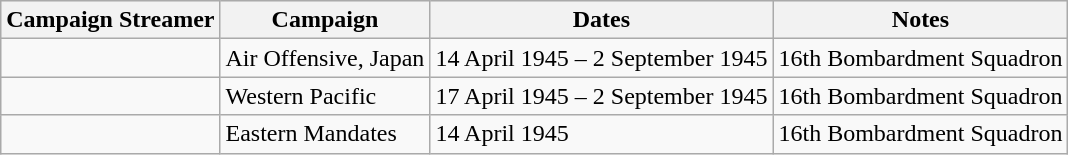<table class="wikitable">
<tr style="background:#efefef;">
<th>Campaign Streamer</th>
<th>Campaign</th>
<th>Dates</th>
<th>Notes</th>
</tr>
<tr>
<td></td>
<td>Air Offensive, Japan</td>
<td>14 April 1945 – 2 September 1945</td>
<td>16th Bombardment Squadron</td>
</tr>
<tr>
<td></td>
<td>Western Pacific</td>
<td>17 April 1945 – 2 September 1945</td>
<td>16th Bombardment Squadron</td>
</tr>
<tr>
<td></td>
<td>Eastern Mandates</td>
<td>14 April 1945</td>
<td>16th Bombardment Squadron</td>
</tr>
</table>
